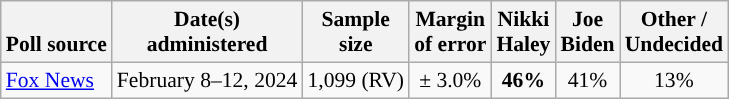<table class="wikitable sortable mw-datatable" style="font-size:90%;text-align:center;line-height:17px">
<tr valign=bottom>
<th>Poll source</th>
<th>Date(s)<br>administered</th>
<th>Sample<br>size</th>
<th>Margin<br>of error</th>
<th class="unsortable">Nikki<br>Haley<br></th>
<th class="unsortable">Joe<br>Biden<br></th>
<th class="unsortable">Other /<br>Undecided</th>
</tr>
<tr>
<td style="text-align:left;"><a href='#'>Fox News</a></td>
<td data-sort-value="2024-02-14">February 8–12, 2024</td>
<td>1,099 (RV)</td>
<td>± 3.0%</td>
<td style="background-color:"><strong>46%</strong></td>
<td>41%</td>
<td>13%</td>
</tr>
</table>
